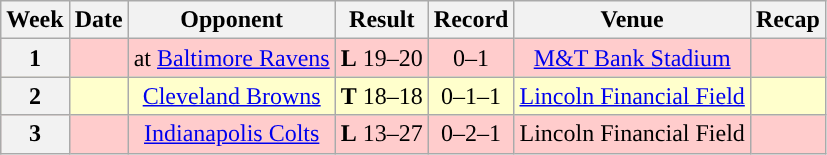<table class="wikitable" style="text-align:center">
<tr>
<th>Week</th>
<th>Date</th>
<th>Opponent</th>
<th>Result</th>
<th>Record</th>
<th>Venue</th>
<th>Recap</th>
</tr>
<tr style="background:#fcc">
<th>1</th>
<td></td>
<td>at <a href='#'>Baltimore Ravens</a></td>
<td><strong>L</strong> 19–20</td>
<td>0–1</td>
<td><a href='#'>M&T Bank Stadium</a></td>
<td></td>
</tr>
<tr style="background:#ffc">
<th>2</th>
<td></td>
<td><a href='#'>Cleveland Browns</a></td>
<td><strong>T</strong> 18–18</td>
<td>0–1–1</td>
<td><a href='#'>Lincoln Financial Field</a></td>
<td></td>
</tr>
<tr style="background:#fcc">
<th>3</th>
<td></td>
<td><a href='#'>Indianapolis Colts</a></td>
<td><strong>L</strong> 13–27</td>
<td>0–2–1</td>
<td>Lincoln Financial Field</td>
<td></td>
</tr>
</table>
